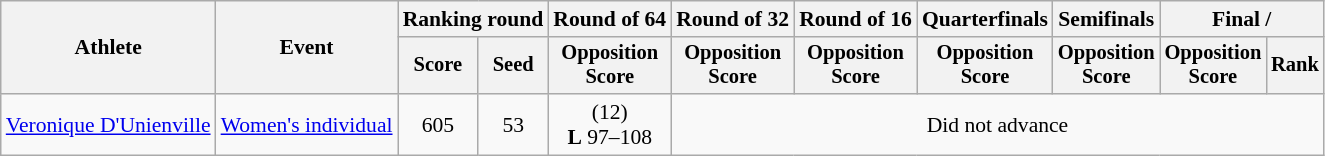<table class="wikitable" style="font-size:90%">
<tr>
<th rowspan="2">Athlete</th>
<th rowspan="2">Event</th>
<th colspan="2">Ranking round</th>
<th>Round of 64</th>
<th>Round of 32</th>
<th>Round of 16</th>
<th>Quarterfinals</th>
<th>Semifinals</th>
<th colspan="2">Final / </th>
</tr>
<tr style="font-size:95%">
<th>Score</th>
<th>Seed</th>
<th>Opposition<br>Score</th>
<th>Opposition<br>Score</th>
<th>Opposition<br>Score</th>
<th>Opposition<br>Score</th>
<th>Opposition<br>Score</th>
<th>Opposition<br>Score</th>
<th>Rank</th>
</tr>
<tr align=center>
<td align=left><a href='#'>Veronique D'Unienville</a></td>
<td align=left><a href='#'>Women's individual</a></td>
<td>605</td>
<td>53</td>
<td> (12)<br><strong>L</strong> 97–108</td>
<td colspan=6>Did not advance</td>
</tr>
</table>
